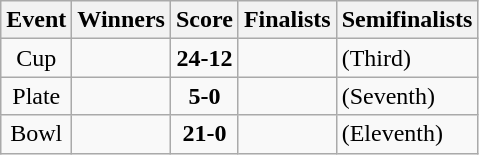<table class="wikitable" style="text-align: center">
<tr>
<th>Event</th>
<th>Winners</th>
<th>Score</th>
<th>Finalists</th>
<th>Semifinalists</th>
</tr>
<tr>
<td>Cup</td>
<td align=left><strong></strong></td>
<td><strong>24-12</strong></td>
<td align=left></td>
<td align=left> (Third) <br></td>
</tr>
<tr>
<td>Plate</td>
<td align=left><strong></strong></td>
<td><strong>5-0</strong></td>
<td align=left></td>
<td align=left> (Seventh) <br></td>
</tr>
<tr>
<td>Bowl</td>
<td align=left><strong></strong></td>
<td><strong>21-0</strong></td>
<td align=left></td>
<td align=left> (Eleventh) <br></td>
</tr>
</table>
